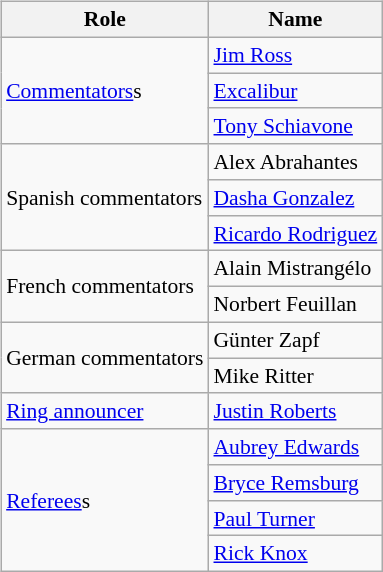<table class=wikitable style="font-size:90%; margin: 0.5em 0 0.5em 1em; float: right; clear: right;">
<tr>
<th>Role</th>
<th>Name</th>
</tr>
<tr>
<td rowspan=3><a href='#'>Commentators</a>s</td>
<td><a href='#'>Jim Ross</a> </td>
</tr>
<tr>
<td><a href='#'>Excalibur</a> </td>
</tr>
<tr>
<td><a href='#'>Tony Schiavone</a> </td>
</tr>
<tr>
<td rowspan=3>Spanish commentators</td>
<td>Alex Abrahantes</td>
</tr>
<tr>
<td><a href='#'>Dasha Gonzalez</a></td>
</tr>
<tr>
<td><a href='#'>Ricardo Rodriguez</a></td>
</tr>
<tr>
<td rowspan=2>French commentators</td>
<td>Alain Mistrangélo</td>
</tr>
<tr>
<td>Norbert Feuillan</td>
</tr>
<tr>
<td rowspan=2>German commentators</td>
<td>Günter Zapf</td>
</tr>
<tr>
<td>Mike Ritter</td>
</tr>
<tr>
<td rowspan=1><a href='#'>Ring announcer</a></td>
<td><a href='#'>Justin Roberts</a></td>
</tr>
<tr>
<td rowspan=4><a href='#'>Referees</a>s</td>
<td><a href='#'>Aubrey Edwards</a></td>
</tr>
<tr>
<td><a href='#'>Bryce Remsburg</a></td>
</tr>
<tr>
<td><a href='#'>Paul Turner</a></td>
</tr>
<tr>
<td><a href='#'>Rick Knox</a></td>
</tr>
</table>
